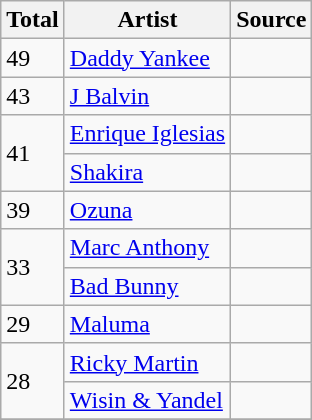<table class="wikitable">
<tr>
<th>Total</th>
<th>Artist</th>
<th>Source</th>
</tr>
<tr>
<td>49</td>
<td><a href='#'>Daddy Yankee</a></td>
<td></td>
</tr>
<tr>
<td>43</td>
<td><a href='#'>J Balvin</a></td>
<td></td>
</tr>
<tr>
<td rowspan=2>41</td>
<td><a href='#'>Enrique Iglesias</a></td>
<td></td>
</tr>
<tr>
<td><a href='#'>Shakira</a></td>
<td></td>
</tr>
<tr>
<td>39</td>
<td><a href='#'>Ozuna</a></td>
<td></td>
</tr>
<tr>
<td rowspan=2>33</td>
<td><a href='#'>Marc Anthony</a></td>
<td></td>
</tr>
<tr>
<td><a href='#'>Bad Bunny</a></td>
<td></td>
</tr>
<tr>
<td>29</td>
<td><a href='#'>Maluma</a></td>
<td></td>
</tr>
<tr>
<td rowspan=2>28</td>
<td><a href='#'>Ricky Martin</a></td>
<td></td>
</tr>
<tr>
<td><a href='#'>Wisin & Yandel</a></td>
<td></td>
</tr>
<tr>
</tr>
</table>
